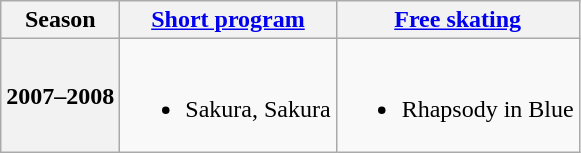<table class=wikitable style=text-align:center>
<tr>
<th>Season</th>
<th><a href='#'>Short program</a></th>
<th><a href='#'>Free skating</a></th>
</tr>
<tr>
<th>2007–2008 <br> </th>
<td><br><ul><li>Sakura, Sakura <br></li></ul></td>
<td><br><ul><li>Rhapsody in Blue <br></li></ul></td>
</tr>
</table>
